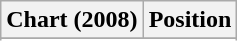<table class="wikitable">
<tr>
<th>Chart (2008)</th>
<th>Position</th>
</tr>
<tr>
</tr>
<tr>
</tr>
</table>
